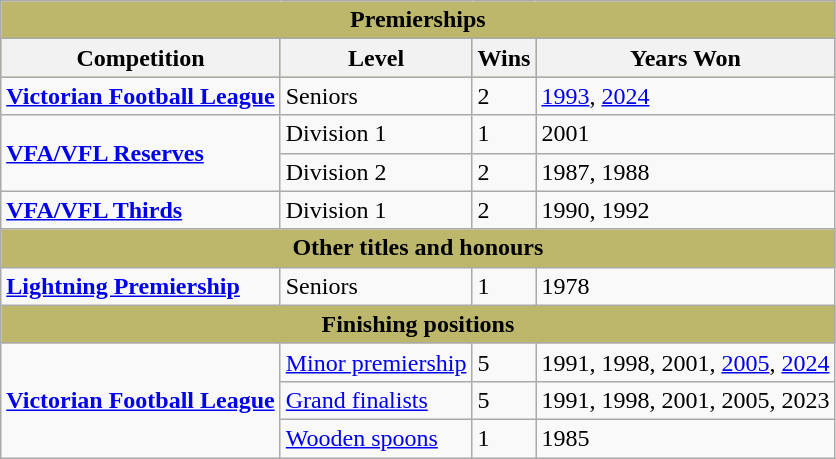<table class="wikitable">
<tr>
<td colspan="4" style="background:#bdb76b;" align="center"><strong>Premierships</strong></td>
</tr>
<tr style="background:#bdb76b;">
<th>Competition</th>
<th>Level</th>
<th>Wins</th>
<th>Years Won</th>
</tr>
<tr>
<td><strong><a href='#'>Victorian Football League</a></strong></td>
<td>Seniors</td>
<td>2</td>
<td><a href='#'>1993</a>, <a href='#'>2024</a></td>
</tr>
<tr>
<td rowspan=2 scope="row" style="text-align: left"><strong><a href='#'>VFA/VFL Reserves</a></strong></td>
<td>Division 1</td>
<td>1</td>
<td>2001</td>
</tr>
<tr>
<td>Division 2</td>
<td>2</td>
<td>1987, 1988</td>
</tr>
<tr>
<td><strong><a href='#'>VFA/VFL Thirds</a></strong></td>
<td>Division 1</td>
<td>2</td>
<td>1990, 1992</td>
</tr>
<tr>
<td colspan="4" style="background:#bdb76b;" align="center"><strong>Other titles and honours</strong></td>
</tr>
<tr>
<td><strong><a href='#'>Lightning Premiership</a></strong></td>
<td>Seniors</td>
<td>1</td>
<td>1978</td>
</tr>
<tr>
<td colspan="4" style="background:#bdb76b;" align="center"><strong>Finishing positions</strong></td>
</tr>
<tr>
<td rowspan=3 scope="row" style="text-align: left"><strong><a href='#'>Victorian Football League</a></strong></td>
<td><a href='#'>Minor premiership</a></td>
<td>5</td>
<td>1991, 1998, 2001, <a href='#'>2005</a>, <a href='#'>2024</a></td>
</tr>
<tr>
<td><a href='#'>Grand finalists</a></td>
<td>5</td>
<td>1991, 1998, 2001, 2005, 2023</td>
</tr>
<tr>
<td><a href='#'>Wooden spoons</a></td>
<td>1</td>
<td>1985</td>
</tr>
</table>
